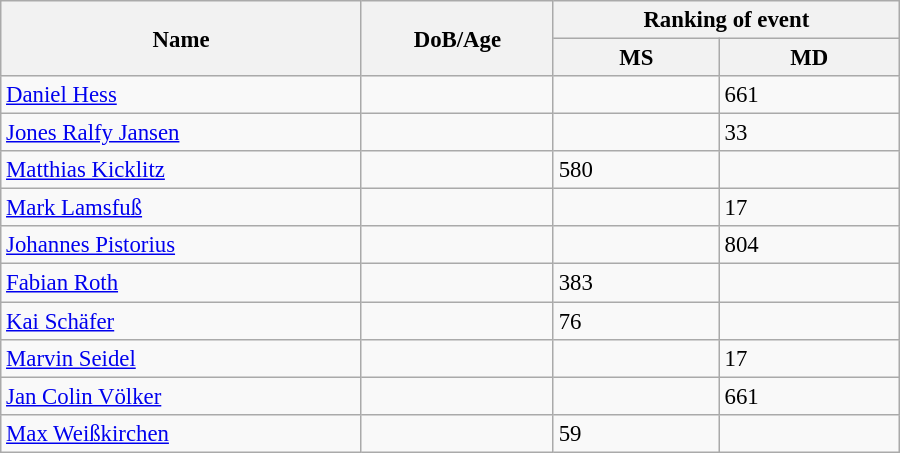<table class="wikitable"  style="width:600px; font-size:95%;">
<tr>
<th align="left" rowspan="2">Name</th>
<th align="left" rowspan="2">DoB/Age</th>
<th align="center" colspan="2">Ranking of event</th>
</tr>
<tr>
<th align="center">MS</th>
<th align="center">MD</th>
</tr>
<tr>
<td align="left"><a href='#'>Daniel Hess</a></td>
<td align="left"></td>
<td></td>
<td>661</td>
</tr>
<tr>
<td align="left"><a href='#'>Jones Ralfy Jansen</a></td>
<td align="left"></td>
<td></td>
<td>33</td>
</tr>
<tr>
<td align="left"><a href='#'>Matthias Kicklitz</a></td>
<td align="left"></td>
<td>580</td>
<td></td>
</tr>
<tr>
<td align="left"><a href='#'>Mark Lamsfuß</a></td>
<td align="left"></td>
<td></td>
<td>17</td>
</tr>
<tr>
<td align="left"><a href='#'>Johannes Pistorius</a></td>
<td align="left"></td>
<td></td>
<td>804</td>
</tr>
<tr>
<td align="left"><a href='#'>Fabian Roth</a></td>
<td align="left"></td>
<td>383</td>
<td></td>
</tr>
<tr>
<td align="left"><a href='#'>Kai Schäfer</a></td>
<td align="left"></td>
<td>76</td>
<td></td>
</tr>
<tr>
<td align="left"><a href='#'>Marvin Seidel</a></td>
<td align="left"></td>
<td></td>
<td>17</td>
</tr>
<tr>
<td align="left"><a href='#'>Jan Colin Völker</a></td>
<td align="left"></td>
<td></td>
<td>661</td>
</tr>
<tr>
<td align="left"><a href='#'>Max Weißkirchen</a></td>
<td align="left"></td>
<td>59</td>
<td></td>
</tr>
</table>
